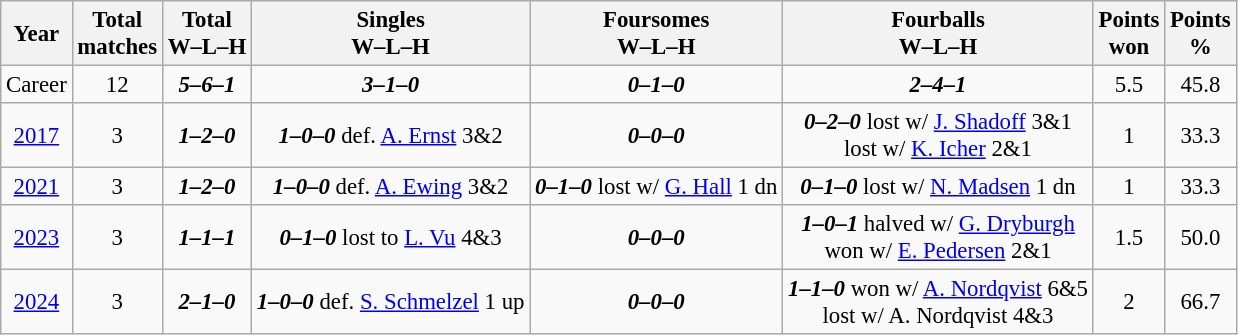<table class="wikitable" style="text-align:center; font-size: 95%;">
<tr>
<th>Year</th>
<th>Total<br>matches</th>
<th>Total<br>W–L–H</th>
<th>Singles<br>W–L–H</th>
<th>Foursomes<br>W–L–H</th>
<th>Fourballs<br>W–L–H</th>
<th>Points<br>won</th>
<th>Points<br>%</th>
</tr>
<tr>
<td>Career</td>
<td>12</td>
<td><strong><em>5–6–1</em></strong></td>
<td><strong><em>3–1–0</em></strong></td>
<td><strong><em>0–1–0</em></strong></td>
<td><strong><em>2–4–1</em></strong></td>
<td>5.5</td>
<td>45.8</td>
</tr>
<tr>
<td><a href='#'>2017</a></td>
<td>3</td>
<td><strong><em>1–2–0</em></strong></td>
<td><strong><em>1–0–0</em></strong> def. <a href='#'>A. Ernst</a> 3&2</td>
<td><strong><em>0–0–0</em></strong></td>
<td><strong><em>0–2–0</em></strong> lost w/ <a href='#'>J. Shadoff</a> 3&1 <br>lost w/ <a href='#'>K. Icher</a> 2&1</td>
<td>1</td>
<td>33.3</td>
</tr>
<tr>
<td><a href='#'>2021</a></td>
<td>3</td>
<td><strong><em>1–2–0</em></strong></td>
<td><strong><em>1–0–0</em></strong> def. <a href='#'>A. Ewing</a> 3&2</td>
<td><strong><em>0–1–0</em></strong> lost w/ <a href='#'>G. Hall</a> 1 dn</td>
<td><strong><em>0–1–0</em></strong> lost w/ <a href='#'>N. Madsen</a> 1 dn</td>
<td>1</td>
<td>33.3</td>
</tr>
<tr>
<td><a href='#'>2023</a></td>
<td>3</td>
<td><strong><em>1–1–1</em></strong></td>
<td><strong><em>0–1–0</em></strong> lost to <a href='#'>L. Vu</a> 4&3</td>
<td><strong><em>0–0–0</em></strong></td>
<td><strong><em>1–0–1</em></strong> halved w/ <a href='#'>G. Dryburgh</a><br>won w/ <a href='#'>E. Pedersen</a> 2&1</td>
<td>1.5</td>
<td>50.0</td>
</tr>
<tr>
<td><a href='#'>2024</a></td>
<td>3</td>
<td><strong><em>2–1–0</em></strong></td>
<td><strong><em>1–0–0</em></strong> def. <a href='#'>S. Schmelzel</a> 1 up</td>
<td><strong><em>0–0–0</em></strong></td>
<td><strong><em>1–1–0</em></strong> won w/ <a href='#'>A. Nordqvist</a> 6&5<br>lost w/ A. Nordqvist 4&3</td>
<td>2</td>
<td>66.7</td>
</tr>
</table>
